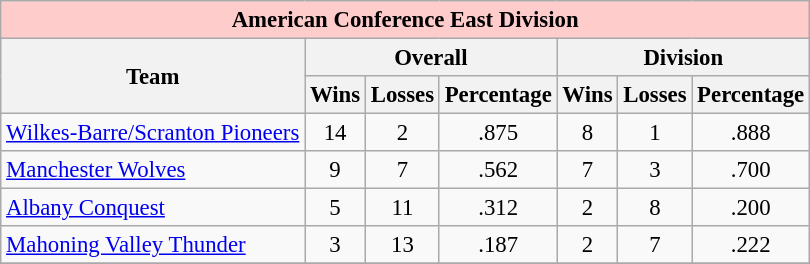<table class="wikitable" style="font-size: 95%;">
<tr>
<th colspan="7" style="background-color: #FFCCCC;" align="center" valign="middle">American Conference East Division</th>
</tr>
<tr>
<th rowspan="2" align="center">Team</th>
<th colspan="3" align="center">Overall</th>
<th colspan="3" align="center">Division</th>
</tr>
<tr>
<th>Wins</th>
<th>Losses</th>
<th>Percentage</th>
<th>Wins</th>
<th>Losses</th>
<th>Percentage</th>
</tr>
<tr>
<td><a href='#'>Wilkes-Barre/Scranton Pioneers</a></td>
<td align="center">14</td>
<td align="center">2</td>
<td align="center">.875</td>
<td align="center">8</td>
<td align="center">1</td>
<td align="center">.888</td>
</tr>
<tr>
<td><a href='#'>Manchester Wolves</a></td>
<td align="center">9</td>
<td align="center">7</td>
<td align="center">.562</td>
<td align="center">7</td>
<td align="center">3</td>
<td align="center">.700</td>
</tr>
<tr>
<td><a href='#'>Albany Conquest</a></td>
<td align="center">5</td>
<td align="center">11</td>
<td align="center">.312</td>
<td align="center">2</td>
<td align="center">8</td>
<td align="center">.200</td>
</tr>
<tr>
<td><a href='#'>Mahoning Valley Thunder</a></td>
<td align="center">3</td>
<td align="center">13</td>
<td align="center">.187</td>
<td align="center">2</td>
<td align="center">7</td>
<td align="center">.222</td>
</tr>
<tr>
</tr>
</table>
